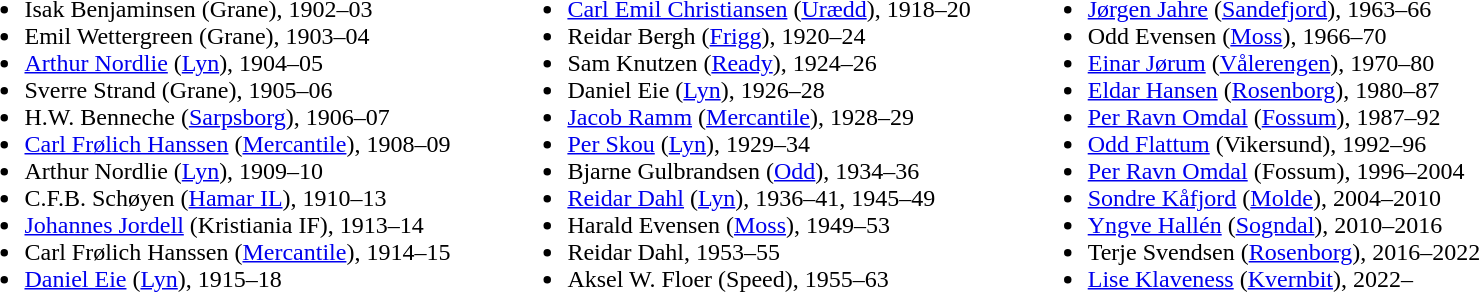<table>
<tr>
<td valign="top" style=white-space:nowrap><br><ul><li>Isak Benjaminsen (Grane), 1902–03</li><li>Emil Wettergreen (Grane), 1903–04</li><li><a href='#'>Arthur Nordlie</a> (<a href='#'>Lyn</a>), 1904–05</li><li>Sverre Strand (Grane), 1905–06</li><li>H.W. Benneche (<a href='#'>Sarpsborg</a>), 1906–07</li><li><a href='#'>Carl Frølich Hanssen</a> (<a href='#'>Mercantile</a>), 1908–09</li><li>Arthur Nordlie (<a href='#'>Lyn</a>), 1909–10</li><li>C.F.B. Schøyen (<a href='#'>Hamar IL</a>), 1910–13</li><li><a href='#'>Johannes Jordell</a> (Kristiania IF), 1913–14</li><li>Carl Frølich Hanssen (<a href='#'>Mercantile</a>), 1914–15</li><li><a href='#'>Daniel Eie</a> (<a href='#'>Lyn</a>), 1915–18</li></ul></td>
<td width="30"> </td>
<td valign="top" style=white-space:nowrap><br><ul><li><a href='#'>Carl Emil Christiansen</a> (<a href='#'>Urædd</a>), 1918–20</li><li>Reidar Bergh (<a href='#'>Frigg</a>), 1920–24</li><li>Sam Knutzen (<a href='#'>Ready</a>), 1924–26</li><li>Daniel Eie (<a href='#'>Lyn</a>), 1926–28</li><li><a href='#'>Jacob Ramm</a> (<a href='#'>Mercantile</a>), 1928–29</li><li><a href='#'>Per Skou</a> (<a href='#'>Lyn</a>), 1929–34</li><li>Bjarne Gulbrandsen (<a href='#'>Odd</a>), 1934–36</li><li><a href='#'>Reidar Dahl</a> (<a href='#'>Lyn</a>), 1936–41, 1945–49</li><li>Harald Evensen (<a href='#'>Moss</a>), 1949–53</li><li>Reidar Dahl, 1953–55</li><li>Aksel W. Floer (Speed), 1955–63</li></ul></td>
<td width="30"> </td>
<td valign="top" style=white-space:nowrap><br><ul><li><a href='#'>Jørgen Jahre</a> (<a href='#'>Sandefjord</a>), 1963–66</li><li>Odd Evensen (<a href='#'>Moss</a>), 1966–70</li><li><a href='#'>Einar Jørum</a> (<a href='#'>Vålerengen</a>), 1970–80</li><li><a href='#'>Eldar Hansen</a> (<a href='#'>Rosenborg</a>), 1980–87</li><li><a href='#'>Per Ravn Omdal</a> (<a href='#'>Fossum</a>), 1987–92</li><li><a href='#'>Odd Flattum</a> (Vikersund), 1992–96</li><li><a href='#'>Per Ravn Omdal</a> (Fossum), 1996–2004</li><li><a href='#'>Sondre Kåfjord</a> (<a href='#'>Molde</a>), 2004–2010</li><li><a href='#'>Yngve Hallén</a> (<a href='#'>Sogndal</a>), 2010–2016</li><li>Terje Svendsen (<a href='#'>Rosenborg</a>), 2016–2022</li><li><a href='#'>Lise Klaveness</a> (<a href='#'>Kvernbit</a>), 2022–</li></ul></td>
</tr>
</table>
